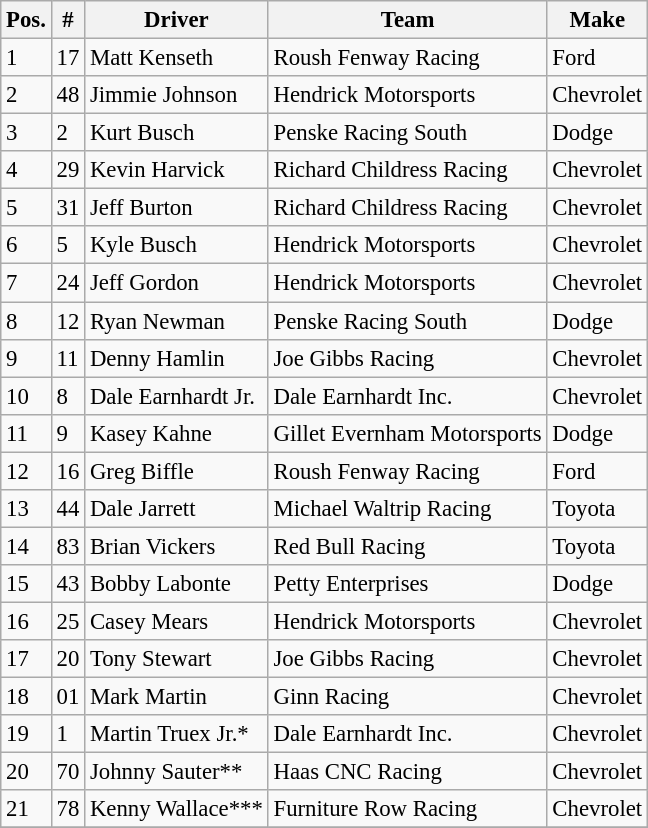<table class="wikitable" style="font-size:95%">
<tr>
<th>Pos.</th>
<th>#</th>
<th>Driver</th>
<th>Team</th>
<th>Make</th>
</tr>
<tr>
<td>1</td>
<td>17</td>
<td>Matt Kenseth</td>
<td>Roush Fenway Racing</td>
<td>Ford</td>
</tr>
<tr>
<td>2</td>
<td>48</td>
<td>Jimmie Johnson</td>
<td>Hendrick Motorsports</td>
<td>Chevrolet</td>
</tr>
<tr>
<td>3</td>
<td>2</td>
<td>Kurt Busch</td>
<td>Penske Racing South</td>
<td>Dodge</td>
</tr>
<tr>
<td>4</td>
<td>29</td>
<td>Kevin Harvick</td>
<td>Richard Childress Racing</td>
<td>Chevrolet</td>
</tr>
<tr>
<td>5</td>
<td>31</td>
<td>Jeff Burton</td>
<td>Richard Childress Racing</td>
<td>Chevrolet</td>
</tr>
<tr>
<td>6</td>
<td>5</td>
<td>Kyle Busch</td>
<td>Hendrick Motorsports</td>
<td>Chevrolet</td>
</tr>
<tr>
<td>7</td>
<td>24</td>
<td>Jeff Gordon</td>
<td>Hendrick Motorsports</td>
<td>Chevrolet</td>
</tr>
<tr>
<td>8</td>
<td>12</td>
<td>Ryan Newman</td>
<td>Penske Racing South</td>
<td>Dodge</td>
</tr>
<tr>
<td>9</td>
<td>11</td>
<td>Denny Hamlin</td>
<td>Joe Gibbs Racing</td>
<td>Chevrolet</td>
</tr>
<tr>
<td>10</td>
<td>8</td>
<td>Dale Earnhardt Jr.</td>
<td>Dale Earnhardt Inc.</td>
<td>Chevrolet</td>
</tr>
<tr>
<td>11</td>
<td>9</td>
<td>Kasey Kahne</td>
<td>Gillet Evernham Motorsports</td>
<td>Dodge</td>
</tr>
<tr>
<td>12</td>
<td>16</td>
<td>Greg Biffle</td>
<td>Roush Fenway Racing</td>
<td>Ford</td>
</tr>
<tr>
<td>13</td>
<td>44</td>
<td>Dale Jarrett</td>
<td>Michael Waltrip Racing</td>
<td>Toyota</td>
</tr>
<tr>
<td>14</td>
<td>83</td>
<td>Brian Vickers</td>
<td>Red Bull Racing</td>
<td>Toyota</td>
</tr>
<tr>
<td>15</td>
<td>43</td>
<td>Bobby Labonte</td>
<td>Petty Enterprises</td>
<td>Dodge</td>
</tr>
<tr>
<td>16</td>
<td>25</td>
<td>Casey Mears</td>
<td>Hendrick Motorsports</td>
<td>Chevrolet</td>
</tr>
<tr>
<td>17</td>
<td>20</td>
<td>Tony Stewart</td>
<td>Joe Gibbs Racing</td>
<td>Chevrolet</td>
</tr>
<tr>
<td>18</td>
<td>01</td>
<td>Mark Martin</td>
<td>Ginn Racing</td>
<td>Chevrolet</td>
</tr>
<tr>
<td>19</td>
<td>1</td>
<td>Martin Truex Jr.*</td>
<td>Dale Earnhardt Inc.</td>
<td>Chevrolet</td>
</tr>
<tr>
<td>20</td>
<td>70</td>
<td>Johnny Sauter**</td>
<td>Haas CNC Racing</td>
<td>Chevrolet</td>
</tr>
<tr>
<td>21</td>
<td>78</td>
<td>Kenny Wallace***</td>
<td>Furniture Row Racing</td>
<td>Chevrolet</td>
</tr>
<tr>
</tr>
</table>
